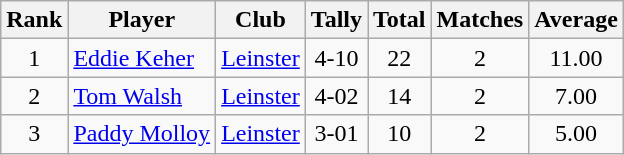<table class="wikitable">
<tr>
<th>Rank</th>
<th>Player</th>
<th>Club</th>
<th>Tally</th>
<th>Total</th>
<th>Matches</th>
<th>Average</th>
</tr>
<tr>
<td rowspan=1 align=center>1</td>
<td><a href='#'>Eddie Keher</a></td>
<td><a href='#'>Leinster</a></td>
<td align=center>4-10</td>
<td align=center>22</td>
<td align=center>2</td>
<td align=center>11.00</td>
</tr>
<tr>
<td rowspan=1 align=center>2</td>
<td><a href='#'>Tom Walsh</a></td>
<td><a href='#'>Leinster</a></td>
<td align=center>4-02</td>
<td align=center>14</td>
<td align=center>2</td>
<td align=center>7.00</td>
</tr>
<tr>
<td rowspan=1 align=center>3</td>
<td><a href='#'>Paddy Molloy</a></td>
<td><a href='#'>Leinster</a></td>
<td align=center>3-01</td>
<td align=center>10</td>
<td align=center>2</td>
<td align=center>5.00</td>
</tr>
</table>
